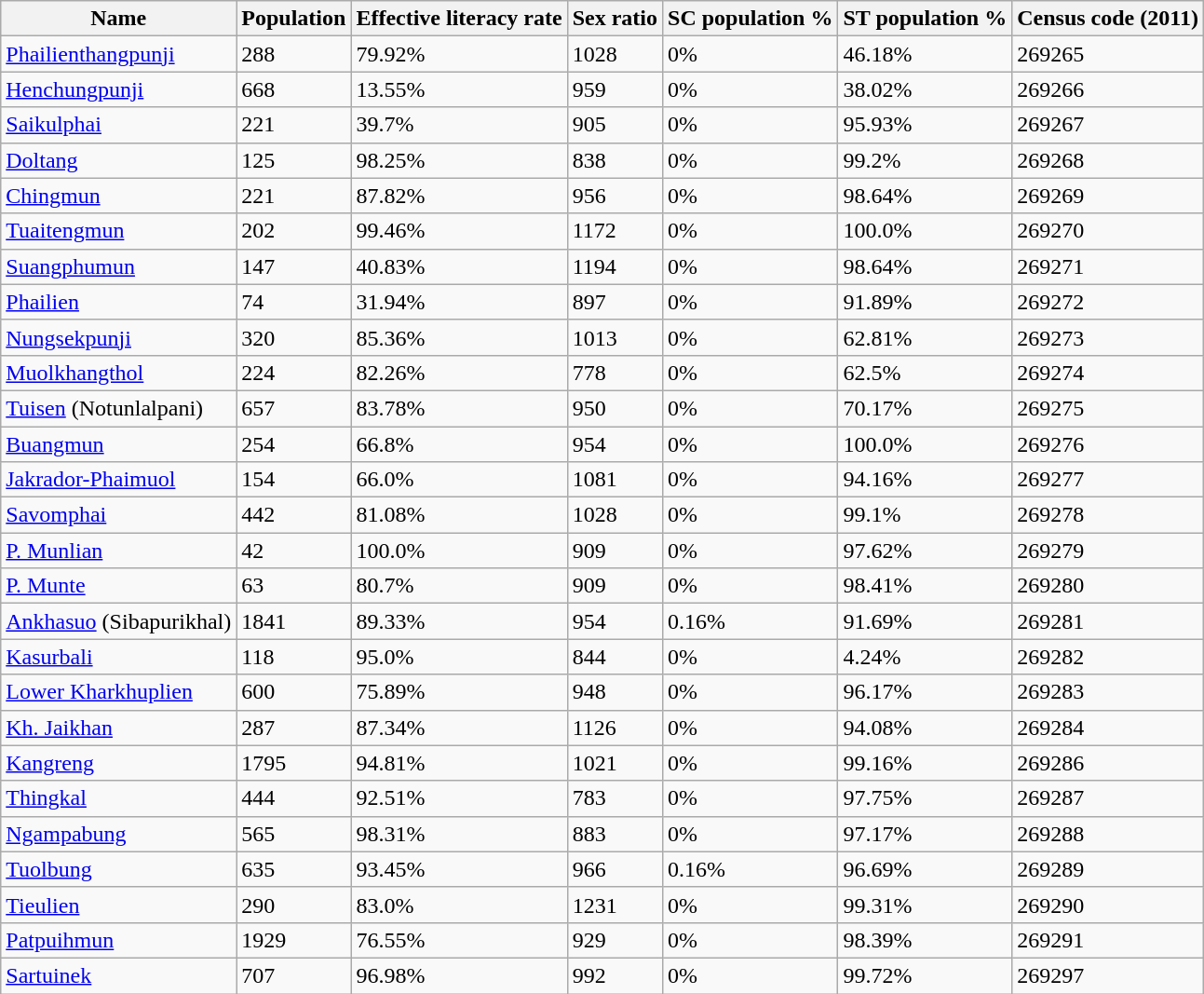<table class="wikitable sortable">
<tr>
<th>Name</th>
<th>Population</th>
<th>Effective literacy rate</th>
<th>Sex ratio</th>
<th>SC population %</th>
<th>ST population %</th>
<th>Census code (2011)</th>
</tr>
<tr>
<td><a href='#'>Phailienthangpunji</a></td>
<td>288</td>
<td>79.92%</td>
<td>1028</td>
<td>0%</td>
<td>46.18%</td>
<td>269265</td>
</tr>
<tr>
<td><a href='#'>Henchungpunji</a></td>
<td>668</td>
<td>13.55%</td>
<td>959</td>
<td>0%</td>
<td>38.02%</td>
<td>269266</td>
</tr>
<tr>
<td><a href='#'>Saikulphai</a></td>
<td>221</td>
<td>39.7%</td>
<td>905</td>
<td>0%</td>
<td>95.93%</td>
<td>269267</td>
</tr>
<tr>
<td><a href='#'>Doltang</a></td>
<td>125</td>
<td>98.25%</td>
<td>838</td>
<td>0%</td>
<td>99.2%</td>
<td>269268</td>
</tr>
<tr>
<td><a href='#'>Chingmun</a></td>
<td>221</td>
<td>87.82%</td>
<td>956</td>
<td>0%</td>
<td>98.64%</td>
<td>269269</td>
</tr>
<tr>
<td><a href='#'>Tuaitengmun</a></td>
<td>202</td>
<td>99.46%</td>
<td>1172</td>
<td>0%</td>
<td>100.0%</td>
<td>269270</td>
</tr>
<tr>
<td><a href='#'>Suangphumun</a></td>
<td>147</td>
<td>40.83%</td>
<td>1194</td>
<td>0%</td>
<td>98.64%</td>
<td>269271</td>
</tr>
<tr>
<td><a href='#'>Phailien</a></td>
<td>74</td>
<td>31.94%</td>
<td>897</td>
<td>0%</td>
<td>91.89%</td>
<td>269272</td>
</tr>
<tr>
<td><a href='#'>Nungsekpunji</a></td>
<td>320</td>
<td>85.36%</td>
<td>1013</td>
<td>0%</td>
<td>62.81%</td>
<td>269273</td>
</tr>
<tr>
<td><a href='#'>Muolkhangthol</a></td>
<td>224</td>
<td>82.26%</td>
<td>778</td>
<td>0%</td>
<td>62.5%</td>
<td>269274</td>
</tr>
<tr>
<td><a href='#'>Tuisen</a> (Notunlalpani)</td>
<td>657</td>
<td>83.78%</td>
<td>950</td>
<td>0%</td>
<td>70.17%</td>
<td>269275</td>
</tr>
<tr>
<td><a href='#'>Buangmun</a></td>
<td>254</td>
<td>66.8%</td>
<td>954</td>
<td>0%</td>
<td>100.0%</td>
<td>269276</td>
</tr>
<tr>
<td><a href='#'>Jakrador-Phaimuol</a></td>
<td>154</td>
<td>66.0%</td>
<td>1081</td>
<td>0%</td>
<td>94.16%</td>
<td>269277</td>
</tr>
<tr>
<td><a href='#'>Savomphai</a></td>
<td>442</td>
<td>81.08%</td>
<td>1028</td>
<td>0%</td>
<td>99.1%</td>
<td>269278</td>
</tr>
<tr>
<td><a href='#'>P. Munlian</a></td>
<td>42</td>
<td>100.0%</td>
<td>909</td>
<td>0%</td>
<td>97.62%</td>
<td>269279</td>
</tr>
<tr>
<td><a href='#'>P. Munte</a></td>
<td>63</td>
<td>80.7%</td>
<td>909</td>
<td>0%</td>
<td>98.41%</td>
<td>269280</td>
</tr>
<tr>
<td><a href='#'>Ankhasuo</a> (Sibapurikhal)</td>
<td>1841</td>
<td>89.33%</td>
<td>954</td>
<td>0.16%</td>
<td>91.69%</td>
<td>269281</td>
</tr>
<tr>
<td><a href='#'>Kasurbali</a></td>
<td>118</td>
<td>95.0%</td>
<td>844</td>
<td>0%</td>
<td>4.24%</td>
<td>269282</td>
</tr>
<tr>
<td><a href='#'>Lower Kharkhuplien</a></td>
<td>600</td>
<td>75.89%</td>
<td>948</td>
<td>0%</td>
<td>96.17%</td>
<td>269283</td>
</tr>
<tr>
<td><a href='#'>Kh. Jaikhan</a></td>
<td>287</td>
<td>87.34%</td>
<td>1126</td>
<td>0%</td>
<td>94.08%</td>
<td>269284</td>
</tr>
<tr>
<td><a href='#'>Kangreng</a></td>
<td>1795</td>
<td>94.81%</td>
<td>1021</td>
<td>0%</td>
<td>99.16%</td>
<td>269286</td>
</tr>
<tr>
<td><a href='#'>Thingkal</a></td>
<td>444</td>
<td>92.51%</td>
<td>783</td>
<td>0%</td>
<td>97.75%</td>
<td>269287</td>
</tr>
<tr>
<td><a href='#'>Ngampabung</a></td>
<td>565</td>
<td>98.31%</td>
<td>883</td>
<td>0%</td>
<td>97.17%</td>
<td>269288</td>
</tr>
<tr>
<td><a href='#'>Tuolbung</a></td>
<td>635</td>
<td>93.45%</td>
<td>966</td>
<td>0.16%</td>
<td>96.69%</td>
<td>269289</td>
</tr>
<tr>
<td><a href='#'>Tieulien</a></td>
<td>290</td>
<td>83.0%</td>
<td>1231</td>
<td>0%</td>
<td>99.31%</td>
<td>269290</td>
</tr>
<tr>
<td><a href='#'>Patpuihmun</a></td>
<td>1929</td>
<td>76.55%</td>
<td>929</td>
<td>0%</td>
<td>98.39%</td>
<td>269291</td>
</tr>
<tr>
<td><a href='#'>Sartuinek</a></td>
<td>707</td>
<td>96.98%</td>
<td>992</td>
<td>0%</td>
<td>99.72%</td>
<td>269297</td>
</tr>
</table>
